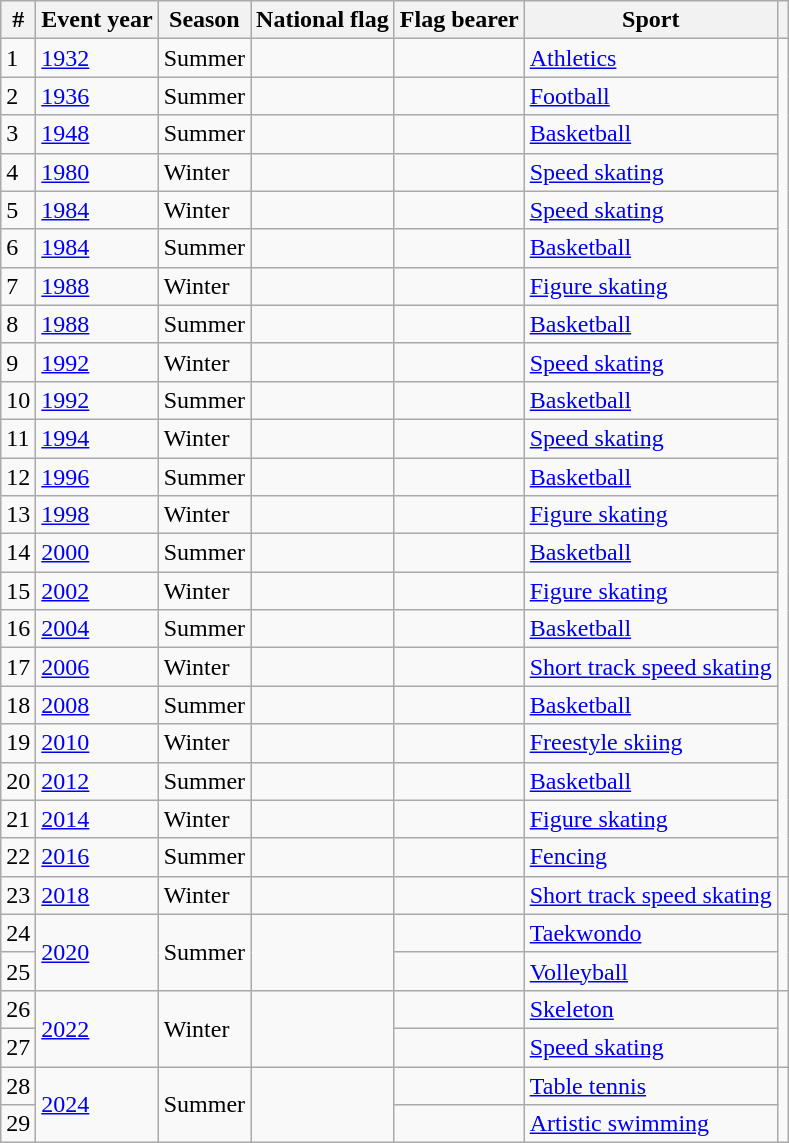<table class="wikitable sortable">
<tr>
<th>#</th>
<th>Event year</th>
<th>Season</th>
<th>National flag</th>
<th>Flag bearer</th>
<th>Sport</th>
<th></th>
</tr>
<tr>
<td>1</td>
<td><a href='#'>1932</a></td>
<td>Summer</td>
<td></td>
<td></td>
<td><a href='#'>Athletics</a></td>
<td rowspan=22></td>
</tr>
<tr>
<td>2</td>
<td><a href='#'>1936</a></td>
<td>Summer</td>
<td></td>
<td></td>
<td><a href='#'>Football</a></td>
</tr>
<tr>
<td>3</td>
<td><a href='#'>1948</a></td>
<td>Summer</td>
<td></td>
<td></td>
<td><a href='#'>Basketball</a></td>
</tr>
<tr>
<td>4</td>
<td><a href='#'>1980</a></td>
<td>Winter</td>
<td></td>
<td></td>
<td><a href='#'>Speed skating</a></td>
</tr>
<tr>
<td>5</td>
<td><a href='#'>1984</a></td>
<td>Winter</td>
<td></td>
<td></td>
<td><a href='#'>Speed skating</a></td>
</tr>
<tr>
<td>6</td>
<td><a href='#'>1984</a></td>
<td>Summer</td>
<td></td>
<td></td>
<td><a href='#'>Basketball</a></td>
</tr>
<tr>
<td>7</td>
<td><a href='#'>1988</a></td>
<td>Winter</td>
<td></td>
<td></td>
<td><a href='#'>Figure skating</a></td>
</tr>
<tr>
<td>8</td>
<td><a href='#'>1988</a></td>
<td>Summer</td>
<td></td>
<td></td>
<td><a href='#'>Basketball</a></td>
</tr>
<tr>
<td>9</td>
<td><a href='#'>1992</a></td>
<td>Winter</td>
<td></td>
<td></td>
<td><a href='#'>Speed skating</a></td>
</tr>
<tr>
<td>10</td>
<td><a href='#'>1992</a></td>
<td>Summer</td>
<td></td>
<td></td>
<td><a href='#'>Basketball</a></td>
</tr>
<tr>
<td>11</td>
<td><a href='#'>1994</a></td>
<td>Winter</td>
<td></td>
<td></td>
<td><a href='#'>Speed skating</a></td>
</tr>
<tr>
<td>12</td>
<td><a href='#'>1996</a></td>
<td>Summer</td>
<td></td>
<td></td>
<td><a href='#'>Basketball</a></td>
</tr>
<tr>
<td>13</td>
<td><a href='#'>1998</a></td>
<td>Winter</td>
<td></td>
<td></td>
<td><a href='#'>Figure skating</a></td>
</tr>
<tr>
<td>14</td>
<td><a href='#'>2000</a></td>
<td>Summer</td>
<td></td>
<td></td>
<td><a href='#'>Basketball</a></td>
</tr>
<tr>
<td>15</td>
<td><a href='#'>2002</a></td>
<td>Winter</td>
<td></td>
<td></td>
<td><a href='#'>Figure skating</a></td>
</tr>
<tr>
<td>16</td>
<td><a href='#'>2004</a></td>
<td>Summer</td>
<td></td>
<td></td>
<td><a href='#'>Basketball</a></td>
</tr>
<tr>
<td>17</td>
<td><a href='#'>2006</a></td>
<td>Winter</td>
<td></td>
<td></td>
<td><a href='#'>Short track speed skating</a></td>
</tr>
<tr>
<td>18</td>
<td><a href='#'>2008</a></td>
<td>Summer</td>
<td></td>
<td></td>
<td><a href='#'>Basketball</a></td>
</tr>
<tr>
<td>19</td>
<td><a href='#'>2010</a></td>
<td>Winter</td>
<td></td>
<td></td>
<td><a href='#'>Freestyle skiing</a></td>
</tr>
<tr>
<td>20</td>
<td><a href='#'>2012</a></td>
<td>Summer</td>
<td></td>
<td></td>
<td><a href='#'>Basketball</a></td>
</tr>
<tr>
<td>21</td>
<td><a href='#'>2014</a></td>
<td>Winter</td>
<td></td>
<td></td>
<td><a href='#'>Figure skating</a></td>
</tr>
<tr>
<td>22</td>
<td><a href='#'>2016</a></td>
<td>Summer</td>
<td></td>
<td></td>
<td><a href='#'>Fencing</a></td>
</tr>
<tr>
<td>23</td>
<td><a href='#'>2018</a></td>
<td>Winter</td>
<td></td>
<td></td>
<td><a href='#'>Short track speed skating</a></td>
<td></td>
</tr>
<tr>
<td>24</td>
<td rowspan="2"><a href='#'>2020</a></td>
<td rowspan="2">Summer</td>
<td rowspan="2"></td>
<td></td>
<td><a href='#'>Taekwondo</a></td>
<td rowspan=2></td>
</tr>
<tr>
<td>25</td>
<td></td>
<td><a href='#'>Volleyball</a></td>
</tr>
<tr>
<td>26</td>
<td rowspan="2"><a href='#'>2022</a></td>
<td rowspan="2">Winter</td>
<td rowspan="2"></td>
<td></td>
<td><a href='#'>Skeleton</a></td>
<td rowspan=2></td>
</tr>
<tr>
<td>27</td>
<td></td>
<td><a href='#'>Speed skating</a></td>
</tr>
<tr>
<td>28</td>
<td rowspan="2"><a href='#'>2024</a></td>
<td rowspan="2">Summer</td>
<td rowspan="2"></td>
<td></td>
<td><a href='#'>Table tennis</a></td>
<td rowspan=2></td>
</tr>
<tr>
<td>29</td>
<td></td>
<td><a href='#'>Artistic swimming</a></td>
</tr>
</table>
